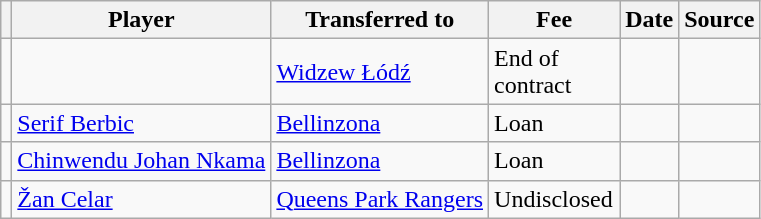<table class="wikitable plainrowheaders sortable">
<tr>
<th></th>
<th scope="col">Player</th>
<th>Transferred to</th>
<th style="width: 80px;">Fee</th>
<th scope="col">Date</th>
<th scope="col">Source</th>
</tr>
<tr>
<td align="center"></td>
<td></td>
<td> <a href='#'>Widzew Łódź</a></td>
<td>End of contract</td>
<td></td>
<td></td>
</tr>
<tr>
<td align="center"></td>
<td> <a href='#'>Serif Berbic</a></td>
<td> <a href='#'>Bellinzona</a></td>
<td>Loan</td>
<td></td>
<td></td>
</tr>
<tr>
<td align="center"></td>
<td> <a href='#'>Chinwendu Johan Nkama</a></td>
<td> <a href='#'>Bellinzona</a></td>
<td>Loan</td>
<td></td>
<td></td>
</tr>
<tr>
<td align="center"></td>
<td> <a href='#'>Žan Celar</a></td>
<td> <a href='#'>Queens Park Rangers</a></td>
<td>Undisclosed</td>
<td></td>
<td></td>
</tr>
</table>
